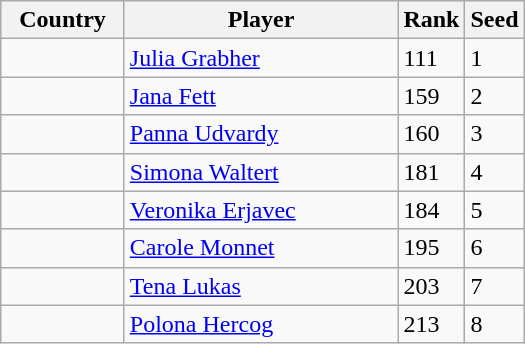<table class="wikitable">
<tr>
<th width="75">Country</th>
<th width="175">Player</th>
<th>Rank</th>
<th>Seed</th>
</tr>
<tr>
<td></td>
<td><a href='#'>Julia Grabher</a></td>
<td>111</td>
<td>1</td>
</tr>
<tr>
<td></td>
<td><a href='#'>Jana Fett</a></td>
<td>159</td>
<td>2</td>
</tr>
<tr>
<td></td>
<td><a href='#'>Panna Udvardy</a></td>
<td>160</td>
<td>3</td>
</tr>
<tr>
<td></td>
<td><a href='#'>Simona Waltert</a></td>
<td>181</td>
<td>4</td>
</tr>
<tr>
<td></td>
<td><a href='#'>Veronika Erjavec</a></td>
<td>184</td>
<td>5</td>
</tr>
<tr>
<td></td>
<td><a href='#'>Carole Monnet</a></td>
<td>195</td>
<td>6</td>
</tr>
<tr>
<td></td>
<td><a href='#'>Tena Lukas</a></td>
<td>203</td>
<td>7</td>
</tr>
<tr>
<td></td>
<td><a href='#'>Polona Hercog</a></td>
<td>213</td>
<td>8</td>
</tr>
</table>
